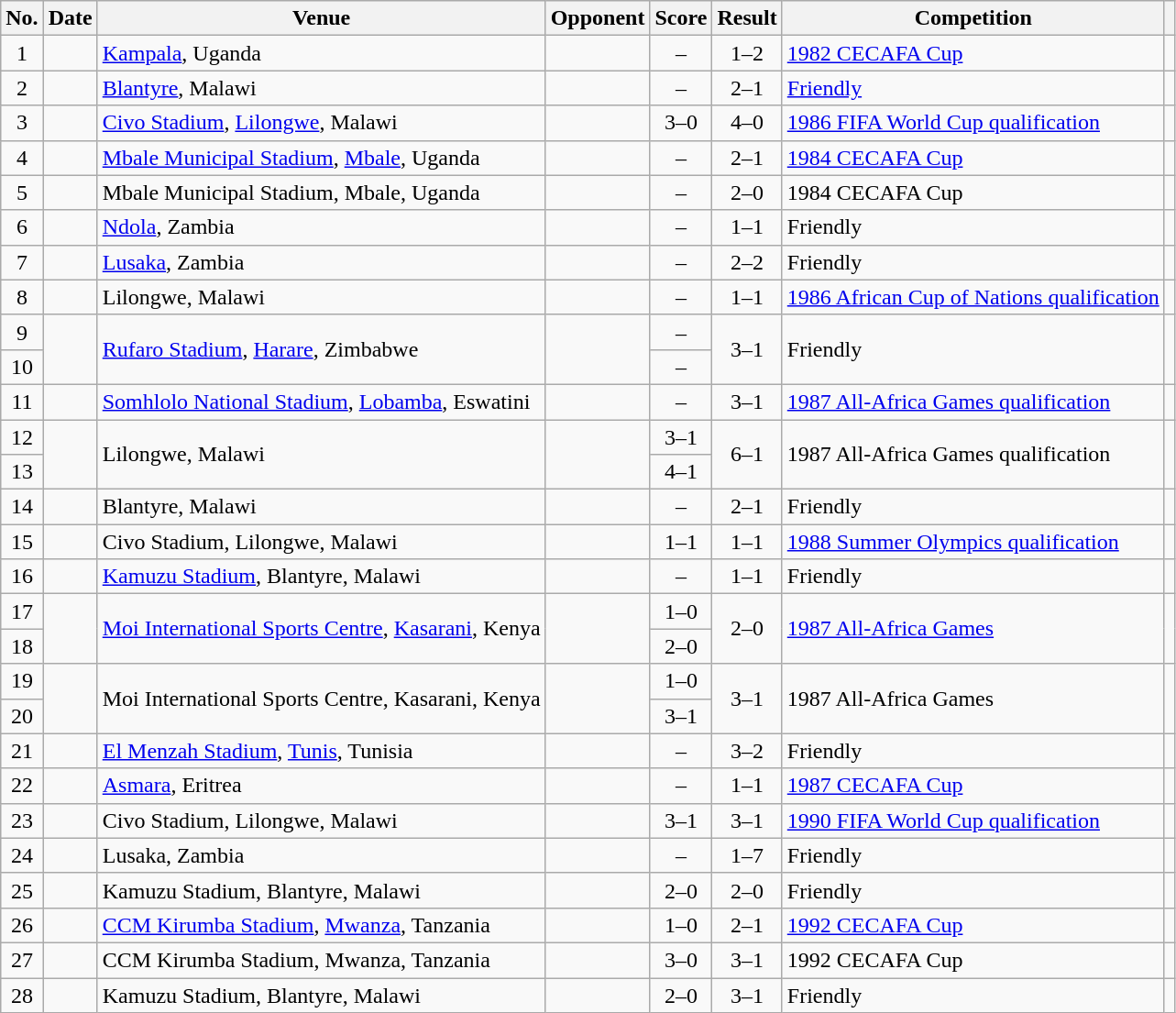<table class="wikitable sortable">
<tr>
<th scope="col">No.</th>
<th scope="col">Date</th>
<th scope="col">Venue</th>
<th scope="col">Opponent</th>
<th scope="col">Score</th>
<th scope="col">Result</th>
<th scope="col">Competition</th>
<th scope="col" class="unsortable"></th>
</tr>
<tr>
<td style="text-align:center">1</td>
<td></td>
<td><a href='#'>Kampala</a>, Uganda</td>
<td></td>
<td style="text-align:center">–</td>
<td style="text-align:center">1–2</td>
<td><a href='#'>1982 CECAFA Cup</a></td>
<td></td>
</tr>
<tr>
<td style="text-align:center">2</td>
<td></td>
<td><a href='#'>Blantyre</a>, Malawi</td>
<td></td>
<td style="text-align:center">–</td>
<td style="text-align:center">2–1</td>
<td><a href='#'>Friendly</a></td>
<td></td>
</tr>
<tr>
<td style="text-align:center">3</td>
<td></td>
<td><a href='#'>Civo Stadium</a>, <a href='#'>Lilongwe</a>, Malawi</td>
<td></td>
<td style="text-align:center">3–0</td>
<td style="text-align:center">4–0</td>
<td><a href='#'>1986 FIFA World Cup qualification</a></td>
<td></td>
</tr>
<tr>
<td style="text-align:center">4</td>
<td></td>
<td><a href='#'>Mbale Municipal Stadium</a>, <a href='#'>Mbale</a>, Uganda</td>
<td></td>
<td style="text-align:center">–</td>
<td style="text-align:center">2–1</td>
<td><a href='#'>1984 CECAFA Cup</a></td>
<td></td>
</tr>
<tr>
<td style="text-align:center">5</td>
<td></td>
<td>Mbale Municipal Stadium, Mbale, Uganda</td>
<td></td>
<td style="text-align:center">–</td>
<td style="text-align:center">2–0</td>
<td>1984 CECAFA Cup</td>
<td></td>
</tr>
<tr>
<td style="text-align:center">6</td>
<td></td>
<td><a href='#'>Ndola</a>, Zambia</td>
<td></td>
<td style="text-align:center">–</td>
<td style="text-align:center">1–1</td>
<td>Friendly</td>
<td></td>
</tr>
<tr>
<td style="text-align:center">7</td>
<td></td>
<td><a href='#'>Lusaka</a>, Zambia</td>
<td></td>
<td style="text-align:center">–</td>
<td style="text-align:center">2–2</td>
<td>Friendly</td>
<td></td>
</tr>
<tr>
<td style="text-align:center">8</td>
<td></td>
<td>Lilongwe, Malawi</td>
<td></td>
<td style="text-align:center">–</td>
<td style="text-align:center">1–1</td>
<td><a href='#'>1986 African Cup of Nations qualification</a></td>
<td></td>
</tr>
<tr>
<td style="text-align:center">9</td>
<td rowspan="2"></td>
<td rowspan="2"><a href='#'>Rufaro Stadium</a>, <a href='#'>Harare</a>, Zimbabwe</td>
<td rowspan="2"></td>
<td style="text-align:center">–</td>
<td rowspan="2" style="text-align:center">3–1</td>
<td rowspan="2">Friendly</td>
<td rowspan="2"></td>
</tr>
<tr>
<td style="text-align:center">10</td>
<td style="text-align:center">–</td>
</tr>
<tr>
<td style="text-align:center">11</td>
<td></td>
<td><a href='#'>Somhlolo National Stadium</a>, <a href='#'>Lobamba</a>, Eswatini</td>
<td></td>
<td style="text-align:center">–</td>
<td style="text-align:center">3–1</td>
<td><a href='#'>1987 All-Africa Games qualification</a></td>
<td></td>
</tr>
<tr>
<td style="text-align:center">12</td>
<td rowspan="2"></td>
<td rowspan="2">Lilongwe, Malawi</td>
<td rowspan="2"></td>
<td style="text-align:center">3–1</td>
<td rowspan="2" style="text-align:center">6–1</td>
<td rowspan="2">1987 All-Africa Games qualification</td>
<td rowspan="2"></td>
</tr>
<tr>
<td style="text-align:center">13</td>
<td style="text-align:center">4–1</td>
</tr>
<tr>
<td style="text-align:center">14</td>
<td></td>
<td>Blantyre, Malawi</td>
<td></td>
<td style="text-align:center">–</td>
<td style="text-align:center">2–1</td>
<td>Friendly</td>
<td></td>
</tr>
<tr>
<td style="text-align:center">15</td>
<td></td>
<td>Civo Stadium, Lilongwe, Malawi</td>
<td></td>
<td style="text-align:center">1–1</td>
<td style="text-align:center">1–1</td>
<td><a href='#'>1988 Summer Olympics qualification</a></td>
<td></td>
</tr>
<tr>
<td style="text-align:center">16</td>
<td></td>
<td><a href='#'>Kamuzu Stadium</a>, Blantyre, Malawi</td>
<td></td>
<td style="text-align:center">–</td>
<td style="text-align:center">1–1</td>
<td>Friendly</td>
<td></td>
</tr>
<tr>
<td style="text-align:center">17</td>
<td rowspan="2"></td>
<td rowspan="2"><a href='#'>Moi International Sports Centre</a>, <a href='#'>Kasarani</a>, Kenya</td>
<td rowspan="2"></td>
<td style="text-align:center">1–0</td>
<td rowspan="2" style="text-align:center">2–0</td>
<td rowspan="2"><a href='#'>1987 All-Africa Games</a></td>
<td rowspan="2"></td>
</tr>
<tr>
<td style="text-align:center">18</td>
<td style="text-align:center">2–0</td>
</tr>
<tr>
<td style="text-align:center">19</td>
<td rowspan="2"></td>
<td rowspan="2">Moi International Sports Centre, Kasarani, Kenya</td>
<td rowspan="2"></td>
<td style="text-align:center">1–0</td>
<td rowspan="2" style="text-align:center">3–1</td>
<td rowspan="2">1987 All-Africa Games</td>
<td rowspan="2"></td>
</tr>
<tr>
<td style="text-align:center">20</td>
<td style="text-align:center">3–1</td>
</tr>
<tr>
<td style="text-align:center">21</td>
<td></td>
<td><a href='#'>El Menzah Stadium</a>, <a href='#'>Tunis</a>, Tunisia</td>
<td></td>
<td style="text-align:center">–</td>
<td style="text-align:center">3–2</td>
<td>Friendly</td>
<td></td>
</tr>
<tr>
<td style="text-align:center">22</td>
<td></td>
<td><a href='#'>Asmara</a>, Eritrea</td>
<td></td>
<td style="text-align:center">–</td>
<td style="text-align:center">1–1</td>
<td><a href='#'>1987 CECAFA Cup</a></td>
<td></td>
</tr>
<tr>
<td style="text-align:center">23</td>
<td></td>
<td>Civo Stadium, Lilongwe, Malawi</td>
<td></td>
<td style="text-align:center">3–1</td>
<td style="text-align:center">3–1</td>
<td><a href='#'>1990 FIFA World Cup qualification</a></td>
<td></td>
</tr>
<tr>
<td style="text-align:center">24</td>
<td></td>
<td>Lusaka, Zambia</td>
<td></td>
<td style="text-align:center">–</td>
<td style="text-align:center">1–7</td>
<td>Friendly</td>
<td></td>
</tr>
<tr>
<td style="text-align:center">25</td>
<td></td>
<td>Kamuzu Stadium, Blantyre, Malawi</td>
<td></td>
<td style="text-align:center">2–0</td>
<td style="text-align:center">2–0</td>
<td>Friendly</td>
<td></td>
</tr>
<tr>
<td style="text-align:center">26</td>
<td></td>
<td><a href='#'>CCM Kirumba Stadium</a>, <a href='#'>Mwanza</a>, Tanzania</td>
<td></td>
<td style="text-align:center">1–0</td>
<td style="text-align:center">2–1</td>
<td><a href='#'>1992 CECAFA Cup</a></td>
<td></td>
</tr>
<tr>
<td style="text-align:center">27</td>
<td></td>
<td>CCM Kirumba Stadium, Mwanza, Tanzania</td>
<td></td>
<td style="text-align:center">3–0</td>
<td style="text-align:center">3–1</td>
<td>1992 CECAFA Cup</td>
<td></td>
</tr>
<tr>
<td style="text-align:center">28</td>
<td></td>
<td>Kamuzu Stadium, Blantyre, Malawi</td>
<td></td>
<td style="text-align:center">2–0</td>
<td style="text-align:center">3–1</td>
<td>Friendly</td>
<td></td>
</tr>
</table>
